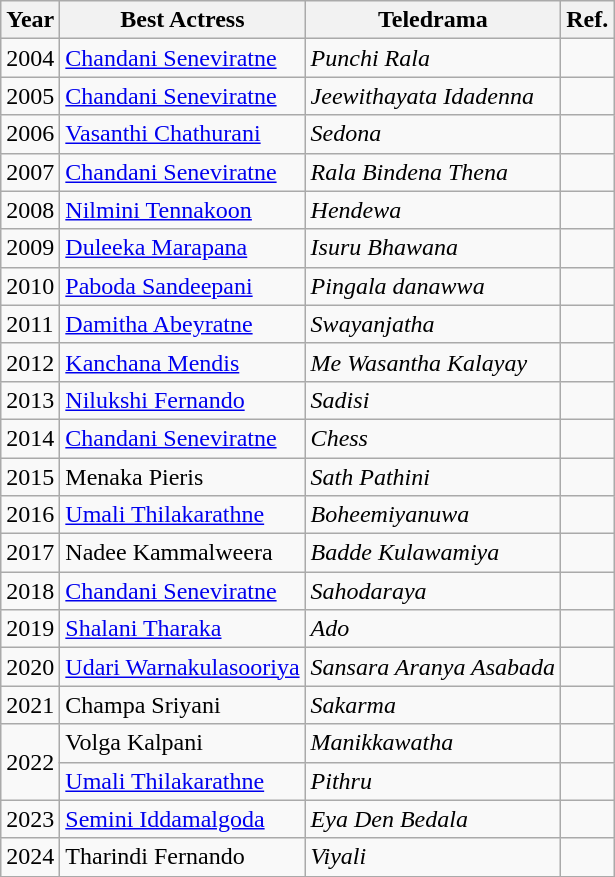<table class="wikitable">
<tr>
<th>Year</th>
<th>Best Actress</th>
<th>Teledrama</th>
<th>Ref.</th>
</tr>
<tr>
<td>2004</td>
<td><a href='#'>Chandani Seneviratne</a></td>
<td><em>Punchi Rala</em></td>
<td></td>
</tr>
<tr>
<td>2005</td>
<td><a href='#'>Chandani Seneviratne </a></td>
<td><em>Jeewithayata Idadenna</em></td>
<td></td>
</tr>
<tr>
<td>2006</td>
<td><a href='#'>Vasanthi Chathurani</a></td>
<td><em>Sedona</em></td>
<td></td>
</tr>
<tr>
<td>2007</td>
<td><a href='#'>Chandani Seneviratne</a></td>
<td><em>Rala Bindena Thena</em></td>
<td></td>
</tr>
<tr>
<td>2008</td>
<td><a href='#'>Nilmini Tennakoon</a></td>
<td><em>Hendewa</em></td>
<td></td>
</tr>
<tr>
<td>2009</td>
<td><a href='#'>Duleeka Marapana</a></td>
<td><em>Isuru Bhawana</em></td>
<td></td>
</tr>
<tr>
<td>2010</td>
<td><a href='#'>Paboda Sandeepani</a></td>
<td><em>Pingala danawwa</em></td>
<td></td>
</tr>
<tr>
<td>2011</td>
<td><a href='#'>Damitha Abeyratne</a></td>
<td><em>Swayanjatha</em></td>
<td></td>
</tr>
<tr>
<td>2012</td>
<td><a href='#'>Kanchana Mendis</a></td>
<td><em>Me Wasantha Kalayay</em></td>
<td></td>
</tr>
<tr>
<td>2013</td>
<td><a href='#'>Nilukshi Fernando</a></td>
<td><em>Sadisi</em></td>
<td></td>
</tr>
<tr>
<td>2014</td>
<td><a href='#'>Chandani Seneviratne</a></td>
<td><em>Chess</em></td>
<td></td>
</tr>
<tr>
<td>2015</td>
<td>Menaka Pieris</td>
<td><em>Sath Pathini</em></td>
<td></td>
</tr>
<tr>
<td>2016</td>
<td><a href='#'>Umali Thilakarathne</a></td>
<td><em>Boheemiyanuwa</em></td>
<td></td>
</tr>
<tr>
<td>2017</td>
<td>Nadee Kammalweera</td>
<td><em>Badde Kulawamiya</em></td>
<td></td>
</tr>
<tr>
<td>2018</td>
<td><a href='#'>Chandani Seneviratne</a></td>
<td><em>Sahodaraya</em></td>
<td></td>
</tr>
<tr>
<td>2019</td>
<td><a href='#'>Shalani Tharaka</a></td>
<td><em>Ado</em></td>
<td></td>
</tr>
<tr>
<td>2020</td>
<td><a href='#'>Udari Warnakulasooriya</a></td>
<td><em>Sansara Aranya Asabada</em></td>
<td></td>
</tr>
<tr>
<td>2021</td>
<td>Champa Sriyani</td>
<td><em>Sakarma</em></td>
<td></td>
</tr>
<tr>
<td rowspan="2">2022</td>
<td>Volga Kalpani</td>
<td><em>Manikkawatha</em></td>
<td></td>
</tr>
<tr>
<td><a href='#'>Umali Thilakarathne</a></td>
<td><em>Pithru</em></td>
<td></td>
</tr>
<tr>
<td>2023</td>
<td><a href='#'>Semini Iddamalgoda</a></td>
<td><em>Eya Den Bedala</em></td>
<td></td>
</tr>
<tr>
<td>2024</td>
<td>Tharindi Fernando</td>
<td><em>Viyali</em></td>
<td></td>
</tr>
</table>
